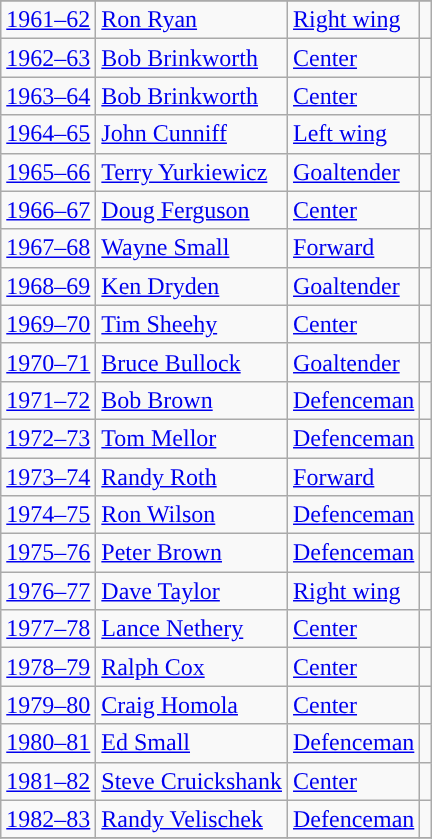<table class="wikitable sortable">
<tr>
</tr>
<tr>
<td><a href='#'>1961–62</a></td>
<td><a href='#'>Ron Ryan</a></td>
<td><a href='#'>Right wing</a></td>
<td><strong><a href='#'></a></strong></td>
</tr>
<tr>
<td><a href='#'>1962–63</a></td>
<td><a href='#'>Bob Brinkworth</a></td>
<td><a href='#'>Center</a></td>
<td><strong><a href='#'></a></strong></td>
</tr>
<tr>
<td><a href='#'>1963–64</a></td>
<td><a href='#'>Bob Brinkworth</a></td>
<td><a href='#'>Center</a></td>
<td><strong><a href='#'></a></strong></td>
</tr>
<tr>
<td><a href='#'>1964–65</a></td>
<td><a href='#'>John Cunniff</a></td>
<td><a href='#'>Left wing</a></td>
<td><strong><a href='#'></a></strong></td>
</tr>
<tr>
<td><a href='#'>1965–66</a></td>
<td><a href='#'>Terry Yurkiewicz</a></td>
<td><a href='#'>Goaltender</a></td>
<td><strong><a href='#'></a></strong></td>
</tr>
<tr>
<td><a href='#'>1966–67</a></td>
<td><a href='#'>Doug Ferguson</a></td>
<td><a href='#'>Center</a></td>
<td><strong><a href='#'></a></strong></td>
</tr>
<tr>
<td><a href='#'>1967–68</a></td>
<td><a href='#'>Wayne Small</a></td>
<td><a href='#'>Forward</a></td>
<td><strong><a href='#'></a></strong></td>
</tr>
<tr>
<td><a href='#'>1968–69</a></td>
<td><a href='#'>Ken Dryden</a></td>
<td><a href='#'>Goaltender</a></td>
<td><strong><a href='#'></a></strong></td>
</tr>
<tr>
<td><a href='#'>1969–70</a></td>
<td><a href='#'>Tim Sheehy</a></td>
<td><a href='#'>Center</a></td>
<td><strong><a href='#'></a></strong></td>
</tr>
<tr>
<td><a href='#'>1970–71</a></td>
<td><a href='#'>Bruce Bullock</a></td>
<td><a href='#'>Goaltender</a></td>
<td><strong><a href='#'></a></strong></td>
</tr>
<tr>
<td><a href='#'>1971–72</a></td>
<td><a href='#'>Bob Brown</a></td>
<td><a href='#'>Defenceman</a></td>
<td><strong><a href='#'></a></strong></td>
</tr>
<tr>
<td><a href='#'>1972–73</a></td>
<td><a href='#'>Tom Mellor</a></td>
<td><a href='#'>Defenceman</a></td>
<td><strong><a href='#'></a></strong></td>
</tr>
<tr>
<td><a href='#'>1973–74</a></td>
<td><a href='#'>Randy Roth</a></td>
<td><a href='#'>Forward</a></td>
<td><strong><a href='#'></a></strong></td>
</tr>
<tr>
<td><a href='#'>1974–75</a></td>
<td><a href='#'>Ron Wilson</a></td>
<td><a href='#'>Defenceman</a></td>
<td><strong><a href='#'></a></strong></td>
</tr>
<tr>
<td><a href='#'>1975–76</a></td>
<td><a href='#'>Peter Brown</a></td>
<td><a href='#'>Defenceman</a></td>
<td><strong><a href='#'></a></strong></td>
</tr>
<tr>
<td><a href='#'>1976–77</a></td>
<td><a href='#'>Dave Taylor</a></td>
<td><a href='#'>Right wing</a></td>
<td><strong><a href='#'></a></strong></td>
</tr>
<tr>
<td><a href='#'>1977–78</a></td>
<td><a href='#'>Lance Nethery</a></td>
<td><a href='#'>Center</a></td>
<td><strong><a href='#'></a></strong></td>
</tr>
<tr>
<td><a href='#'>1978–79</a></td>
<td><a href='#'>Ralph Cox</a></td>
<td><a href='#'>Center</a></td>
<td><strong><a href='#'></a></strong></td>
</tr>
<tr>
<td><a href='#'>1979–80</a></td>
<td><a href='#'>Craig Homola</a></td>
<td><a href='#'>Center</a></td>
<td><strong><a href='#'></a></strong></td>
</tr>
<tr>
<td><a href='#'>1980–81</a></td>
<td><a href='#'>Ed Small</a></td>
<td><a href='#'>Defenceman</a></td>
<td><strong><a href='#'></a></strong></td>
</tr>
<tr>
<td><a href='#'>1981–82</a></td>
<td><a href='#'>Steve Cruickshank</a></td>
<td><a href='#'>Center</a></td>
<td><strong><a href='#'></a></strong></td>
</tr>
<tr>
<td><a href='#'>1982–83</a></td>
<td><a href='#'>Randy Velischek</a></td>
<td><a href='#'>Defenceman</a></td>
<td><strong><a href='#'></a></strong></td>
</tr>
<tr>
</tr>
</table>
